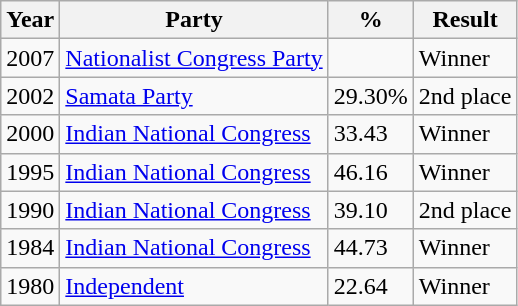<table class="wikitable">
<tr>
<th>Year</th>
<th>Party</th>
<th>%</th>
<th>Result</th>
</tr>
<tr>
<td>2007</td>
<td><a href='#'>Nationalist Congress Party</a></td>
<td></td>
<td>Winner</td>
</tr>
<tr>
<td>2002</td>
<td><a href='#'>Samata Party</a></td>
<td>29.30%</td>
<td>2nd place</td>
</tr>
<tr>
<td>2000</td>
<td><a href='#'>Indian National Congress</a></td>
<td>33.43</td>
<td>Winner</td>
</tr>
<tr>
<td>1995</td>
<td><a href='#'>Indian National Congress</a></td>
<td>46.16</td>
<td>Winner</td>
</tr>
<tr>
<td>1990</td>
<td><a href='#'>Indian National Congress</a></td>
<td>39.10</td>
<td>2nd place</td>
</tr>
<tr>
<td>1984</td>
<td><a href='#'>Indian National Congress</a></td>
<td>44.73</td>
<td>Winner</td>
</tr>
<tr>
<td>1980</td>
<td><a href='#'>Independent</a></td>
<td>22.64</td>
<td>Winner</td>
</tr>
</table>
